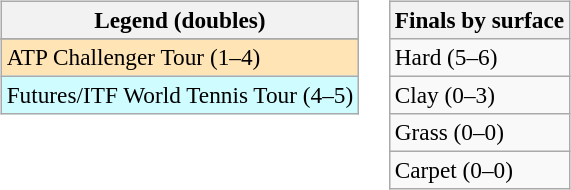<table>
<tr valign=top>
<td><br><table class=wikitable style=font-size:97%>
<tr>
<th>Legend (doubles)</th>
</tr>
<tr bgcolor=e5d1cb>
</tr>
<tr bgcolor=moccasin>
<td>ATP Challenger Tour (1–4)</td>
</tr>
<tr bgcolor=cffcff>
<td>Futures/ITF World Tennis Tour (4–5)</td>
</tr>
</table>
</td>
<td><br><table class=wikitable style=font-size:97%>
<tr>
<th>Finals by surface</th>
</tr>
<tr>
<td>Hard (5–6)</td>
</tr>
<tr>
<td>Clay (0–3)</td>
</tr>
<tr>
<td>Grass (0–0)</td>
</tr>
<tr>
<td>Carpet (0–0)</td>
</tr>
</table>
</td>
</tr>
</table>
